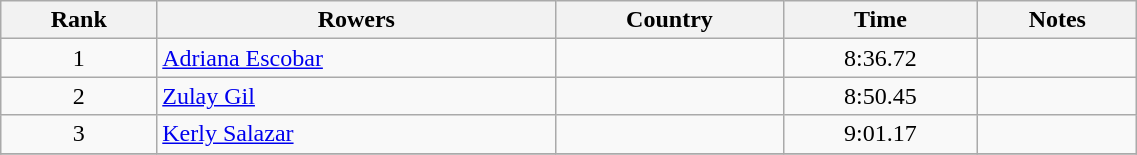<table class="wikitable" width=60% style="text-align:center">
<tr>
<th>Rank</th>
<th>Rowers</th>
<th>Country</th>
<th>Time</th>
<th>Notes</th>
</tr>
<tr>
<td>1</td>
<td align=left><a href='#'>Adriana Escobar</a></td>
<td align=left></td>
<td>8:36.72</td>
<td></td>
</tr>
<tr>
<td>2</td>
<td align=left><a href='#'>Zulay Gil</a></td>
<td align=left></td>
<td>8:50.45</td>
<td></td>
</tr>
<tr>
<td>3</td>
<td align=left><a href='#'>Kerly Salazar</a></td>
<td align=left></td>
<td>9:01.17</td>
<td></td>
</tr>
<tr>
</tr>
</table>
